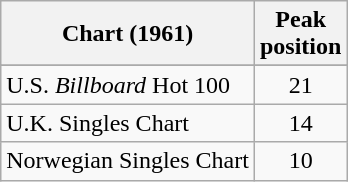<table class="wikitable sortable">
<tr>
<th align="left">Chart (1961)</th>
<th align="center">Peak<br>position</th>
</tr>
<tr>
</tr>
<tr>
<td align="left">U.S. <em>Billboard</em> Hot 100</td>
<td align="center">21</td>
</tr>
<tr>
<td align="left">U.K. Singles Chart</td>
<td align="center">14</td>
</tr>
<tr>
<td align="left">Norwegian Singles Chart</td>
<td align="center">10</td>
</tr>
</table>
